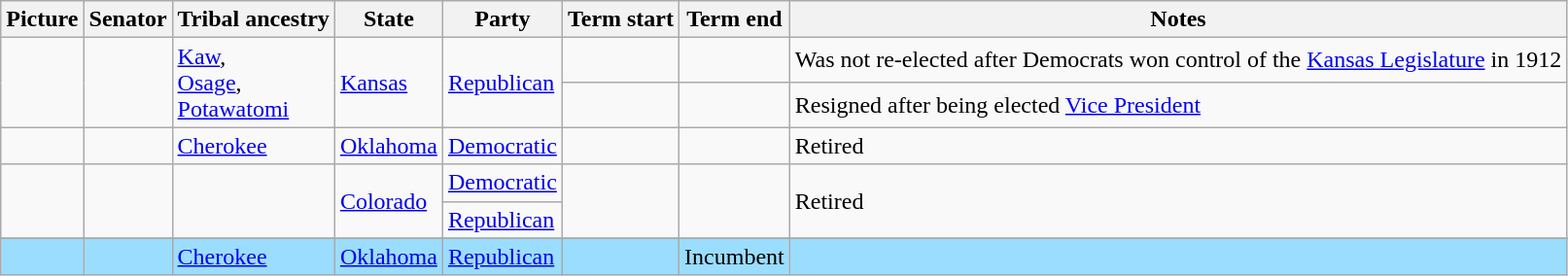<table class="wikitable sortable">
<tr>
<th>Picture</th>
<th>Senator<br></th>
<th>Tribal ancestry</th>
<th>State</th>
<th>Party</th>
<th>Term start</th>
<th>Term end</th>
<th>Notes</th>
</tr>
<tr>
<td rowspan=2></td>
<td rowspan=2><strong></strong><br></td>
<td rowspan=2><a href='#'>Kaw</a>,<br><a href='#'>Osage</a>,<br><a href='#'>Potawatomi</a></td>
<td rowspan=2> <a href='#'>Kansas</a></td>
<td rowspan=2 ><a href='#'>Republican</a></td>
<td></td>
<td></td>
<td>Was not re-elected after Democrats won control of the <a href='#'>Kansas Legislature</a> in 1912</td>
</tr>
<tr>
<td></td>
<td></td>
<td>Resigned after being elected <a href='#'>Vice President</a></td>
</tr>
<tr>
<td></td>
<td><strong></strong><br></td>
<td><a href='#'>Cherokee</a></td>
<td> <a href='#'>Oklahoma</a></td>
<td><a href='#'>Democratic</a></td>
<td></td>
<td></td>
<td>Retired</td>
</tr>
<tr>
<td rowspan=2></td>
<td rowspan=2><strong></strong><br></td>
<td rowspan=2></td>
<td rowspan=2> <a href='#'>Colorado</a></td>
<td><a href='#'>Democratic</a> </td>
<td rowspan=2></td>
<td rowspan=2></td>
<td rowspan=2>Retired</td>
</tr>
<tr>
<td><a href='#'>Republican</a> </td>
</tr>
<tr>
</tr>
<tr style="background:#9BDDFF">
<td></td>
<td><strong></strong><br></td>
<td><a href='#'>Cherokee</a></td>
<td> <a href='#'>Oklahoma</a></td>
<td><a href='#'>Republican</a></td>
<td></td>
<td>Incumbent</td>
<td></td>
</tr>
</table>
